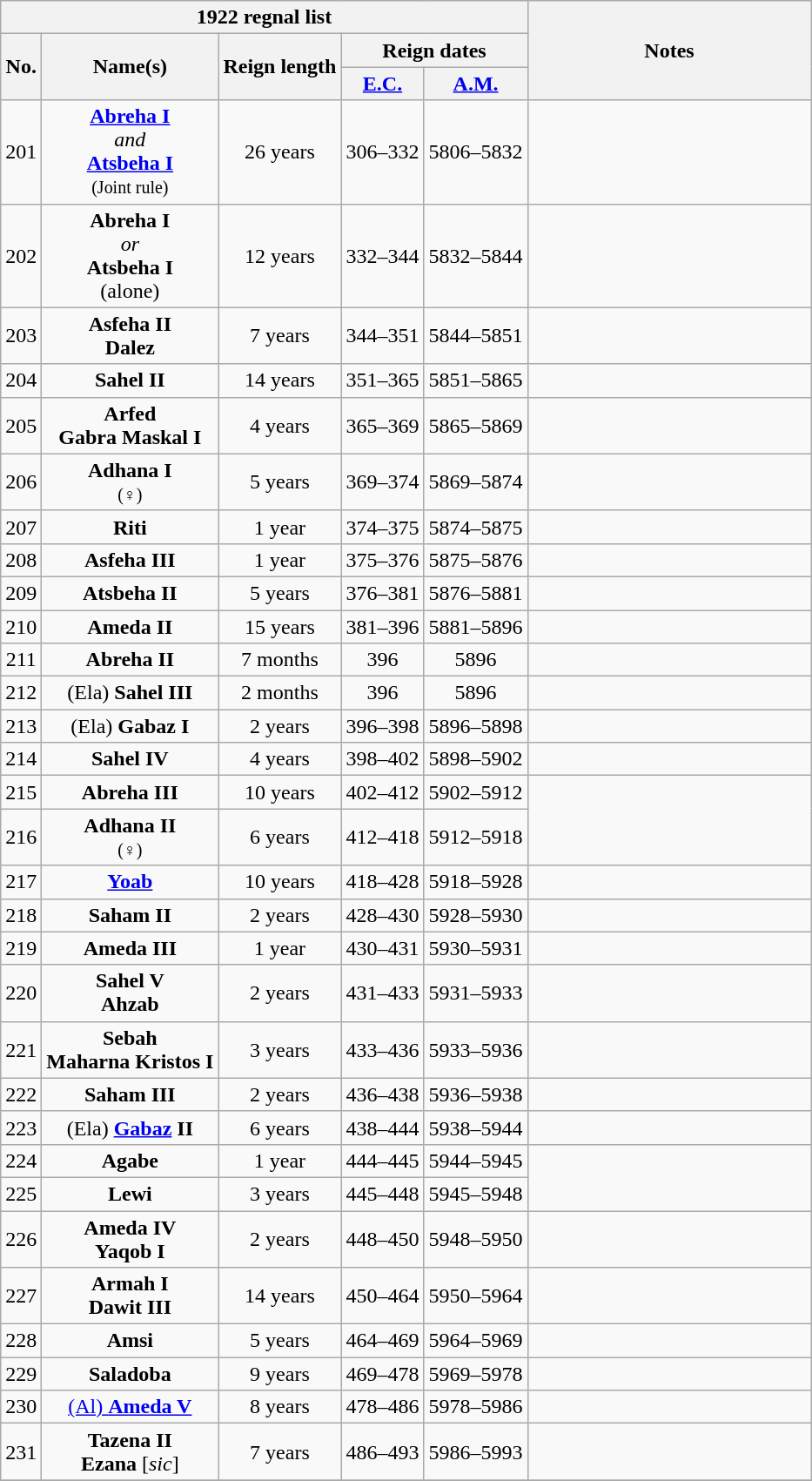<table class="wikitable" style="text-align:center;">
<tr>
<th colspan="5">1922 regnal list</th>
<th rowspan="3" width="35%">Notes</th>
</tr>
<tr>
<th rowspan="2">No.</th>
<th rowspan="2">Name(s)<br></th>
<th rowspan="2">Reign length<br></th>
<th colspan="2">Reign dates</th>
</tr>
<tr>
<th><a href='#'>E.C.</a></th>
<th><a href='#'>A.M.</a></th>
</tr>
<tr>
<td>201</td>
<td><strong><a href='#'>Abreha I</a></strong><br><em>and</em><br><strong><a href='#'>Atsbeha I</a></strong><br><small>(Joint rule)</small></td>
<td>26 years</td>
<td>306–332</td>
<td>5806–5832</td>
<td><br></td>
</tr>
<tr>
<td>202<br></td>
<td><strong>Abreha I</strong><br><em>or</em><br> <strong>Atsbeha I</strong><br>(alone)</td>
<td>12 years</td>
<td>332–344</td>
<td>5832–5844</td>
<td><br></td>
</tr>
<tr>
<td>203</td>
<td><strong>Asfeha II</strong><br><strong>Dalez</strong></td>
<td>7 years</td>
<td>344–351</td>
<td>5844–5851</td>
<td><br></td>
</tr>
<tr>
<td>204</td>
<td><strong>Sahel II</strong></td>
<td>14 years</td>
<td>351–365</td>
<td>5851–5865</td>
<td><br></td>
</tr>
<tr>
<td>205</td>
<td><strong>Arfed</strong><br><strong>Gabra Maskal I</strong></td>
<td>4 years</td>
<td>365–369</td>
<td>5865–5869</td>
<td><br></td>
</tr>
<tr>
<td>206</td>
<td><strong>Adhana I</strong><br><small>(♀)</small></td>
<td>5 years</td>
<td>369–374</td>
<td>5869–5874</td>
<td><br></td>
</tr>
<tr>
<td>207</td>
<td><strong>Riti</strong></td>
<td>1 year</td>
<td>374–375</td>
<td>5874–5875</td>
<td><br></td>
</tr>
<tr>
<td>208</td>
<td><strong>Asfeha III</strong></td>
<td>1 year</td>
<td>375–376</td>
<td>5875–5876</td>
<td><br></td>
</tr>
<tr>
<td>209</td>
<td><strong>Atsbeha II</strong></td>
<td>5 years</td>
<td>376–381</td>
<td>5876–5881</td>
<td><br></td>
</tr>
<tr>
<td>210</td>
<td><strong>Ameda II</strong></td>
<td>15 years</td>
<td>381–396</td>
<td>5881–5896</td>
<td><br></td>
</tr>
<tr>
<td>211</td>
<td><strong>Abreha II</strong></td>
<td>7 months</td>
<td>396</td>
<td>5896</td>
<td><br></td>
</tr>
<tr>
<td>212</td>
<td>(Ela) <strong>Sahel III</strong></td>
<td>2 months</td>
<td>396</td>
<td>5896</td>
<td><br></td>
</tr>
<tr>
<td>213</td>
<td>(Ela) <strong>Gabaz I</strong></td>
<td>2 years</td>
<td>396–398</td>
<td>5896–5898</td>
<td><br></td>
</tr>
<tr>
<td>214</td>
<td><strong>Sahel IV</strong></td>
<td>4 years</td>
<td>398–402</td>
<td>5898–5902</td>
<td><br></td>
</tr>
<tr>
<td>215</td>
<td><strong>Abreha III</strong></td>
<td>10 years</td>
<td>402–412</td>
<td>5902–5912</td>
<td rowspan="2"><br></td>
</tr>
<tr>
<td>216</td>
<td><strong>Adhana II</strong><br><small>(♀)</small></td>
<td>6 years</td>
<td>412–418</td>
<td>5912–5918</td>
</tr>
<tr>
<td>217</td>
<td><strong><a href='#'>Yoab</a></strong></td>
<td>10 years</td>
<td>418–428</td>
<td>5918–5928</td>
<td><br></td>
</tr>
<tr>
<td>218</td>
<td><strong>Saham II</strong></td>
<td>2 years</td>
<td>428–430</td>
<td>5928–5930</td>
<td><br></td>
</tr>
<tr>
<td>219</td>
<td><strong>Ameda III</strong></td>
<td>1 year</td>
<td>430–431</td>
<td>5930–5931</td>
<td><br></td>
</tr>
<tr>
<td>220</td>
<td><strong>Sahel V</strong><br><strong>Ahzab</strong></td>
<td>2 years</td>
<td>431–433</td>
<td>5931–5933</td>
<td><br></td>
</tr>
<tr>
<td>221</td>
<td><strong>Sebah</strong><br><strong>Maharna Kristos I</strong></td>
<td>3 years</td>
<td>433–436</td>
<td>5933–5936</td>
<td><br></td>
</tr>
<tr>
<td>222</td>
<td><strong>Saham III</strong></td>
<td>2 years</td>
<td>436–438</td>
<td>5936–5938</td>
<td><br></td>
</tr>
<tr>
<td>223</td>
<td>(Ela) <strong><a href='#'>Gabaz</a> II</strong></td>
<td>6 years</td>
<td>438–444</td>
<td>5938–5944</td>
<td><br></td>
</tr>
<tr>
<td>224</td>
<td><strong>Agabe</strong></td>
<td>1 year</td>
<td>444–445</td>
<td>5944–5945</td>
<td rowspan="2"><br></td>
</tr>
<tr>
<td>225</td>
<td><strong>Lewi</strong></td>
<td>3 years</td>
<td>445–448</td>
<td>5945–5948</td>
</tr>
<tr>
<td>226</td>
<td><strong>Ameda IV</strong><br><strong>Yaqob I</strong></td>
<td>2 years</td>
<td>448–450</td>
<td>5948–5950</td>
<td><br></td>
</tr>
<tr>
<td>227</td>
<td><strong>Armah I</strong><br><strong>Dawit III</strong></td>
<td>14 years</td>
<td>450–464</td>
<td>5950–5964</td>
<td><br></td>
</tr>
<tr>
<td>228</td>
<td><strong>Amsi</strong></td>
<td>5 years</td>
<td>464–469</td>
<td>5964–5969</td>
<td><br></td>
</tr>
<tr>
<td>229</td>
<td><strong>Saladoba</strong></td>
<td>9 years</td>
<td>469–478</td>
<td>5969–5978</td>
<td><br></td>
</tr>
<tr>
<td>230</td>
<td><a href='#'>(Al) <strong>Ameda V</strong></a></td>
<td>8 years</td>
<td>478–486</td>
<td>5978–5986</td>
<td><br></td>
</tr>
<tr>
<td>231</td>
<td><strong>Tazena II</strong><br><strong>Ezana</strong> [<em>sic</em>]</td>
<td>7 years</td>
<td>486–493</td>
<td>5986–5993</td>
<td><br></td>
</tr>
<tr>
</tr>
</table>
